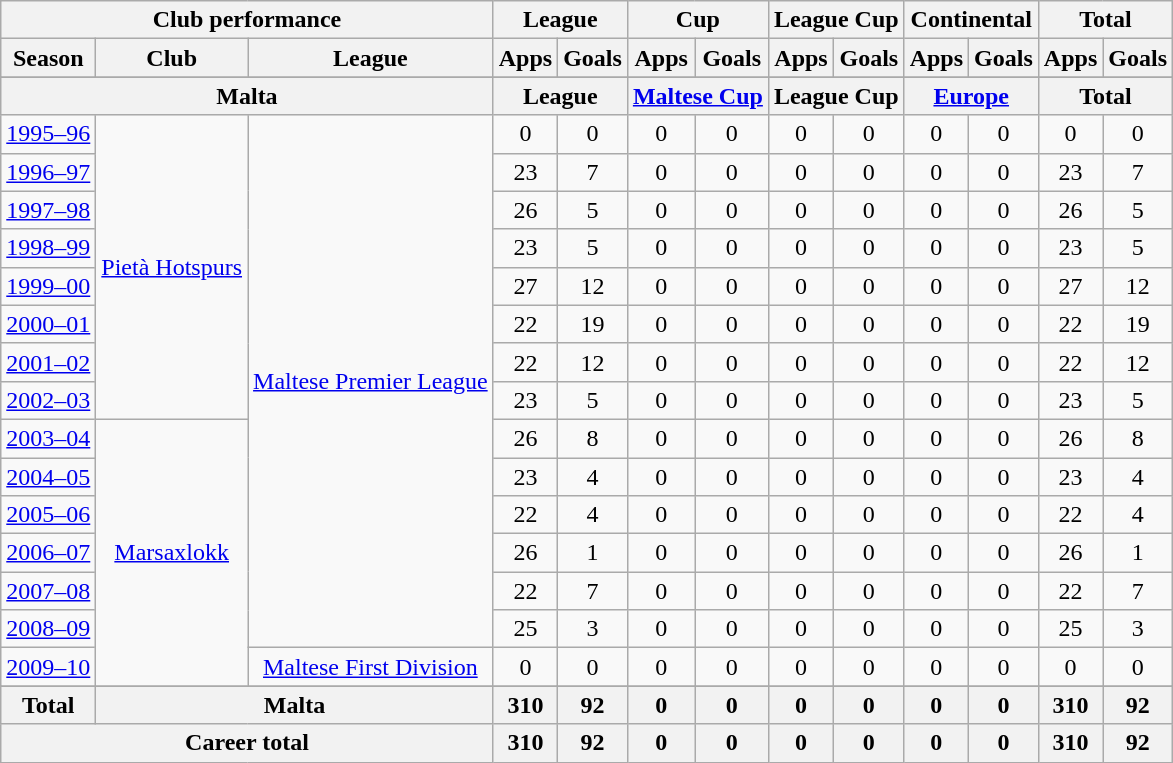<table class="wikitable" style="text-align:center">
<tr>
<th colspan=3>Club performance</th>
<th colspan=2>League</th>
<th colspan=2>Cup</th>
<th colspan=2>League Cup</th>
<th colspan=2>Continental</th>
<th colspan=2>Total</th>
</tr>
<tr>
<th>Season</th>
<th>Club</th>
<th>League</th>
<th>Apps</th>
<th>Goals</th>
<th>Apps</th>
<th>Goals</th>
<th>Apps</th>
<th>Goals</th>
<th>Apps</th>
<th>Goals</th>
<th>Apps</th>
<th>Goals</th>
</tr>
<tr>
</tr>
<tr>
<th colspan=3>Malta</th>
<th colspan=2>League</th>
<th colspan=2><a href='#'>Maltese Cup</a></th>
<th colspan=2>League Cup</th>
<th colspan=2><a href='#'>Europe</a></th>
<th colspan=2>Total</th>
</tr>
<tr>
<td><a href='#'>1995–96</a></td>
<td rowspan="8"><a href='#'>Pietà Hotspurs</a></td>
<td rowspan="14"><a href='#'>Maltese Premier League</a></td>
<td>0</td>
<td>0</td>
<td>0</td>
<td>0</td>
<td>0</td>
<td>0</td>
<td>0</td>
<td>0</td>
<td>0</td>
<td>0</td>
</tr>
<tr>
<td><a href='#'>1996–97</a></td>
<td>23</td>
<td>7</td>
<td>0</td>
<td>0</td>
<td>0</td>
<td>0</td>
<td>0</td>
<td>0</td>
<td>23</td>
<td>7</td>
</tr>
<tr>
<td><a href='#'>1997–98</a></td>
<td>26</td>
<td>5</td>
<td>0</td>
<td>0</td>
<td>0</td>
<td>0</td>
<td>0</td>
<td>0</td>
<td>26</td>
<td>5</td>
</tr>
<tr>
<td><a href='#'>1998–99</a></td>
<td>23</td>
<td>5</td>
<td>0</td>
<td>0</td>
<td>0</td>
<td>0</td>
<td>0</td>
<td>0</td>
<td>23</td>
<td>5</td>
</tr>
<tr>
<td><a href='#'>1999–00</a></td>
<td>27</td>
<td>12</td>
<td>0</td>
<td>0</td>
<td>0</td>
<td>0</td>
<td>0</td>
<td>0</td>
<td>27</td>
<td>12</td>
</tr>
<tr>
<td><a href='#'>2000–01</a></td>
<td>22</td>
<td>19</td>
<td>0</td>
<td>0</td>
<td>0</td>
<td>0</td>
<td>0</td>
<td>0</td>
<td>22</td>
<td>19</td>
</tr>
<tr>
<td><a href='#'>2001–02</a></td>
<td>22</td>
<td>12</td>
<td>0</td>
<td>0</td>
<td>0</td>
<td>0</td>
<td>0</td>
<td>0</td>
<td>22</td>
<td>12</td>
</tr>
<tr>
<td><a href='#'>2002–03</a></td>
<td>23</td>
<td>5</td>
<td>0</td>
<td>0</td>
<td>0</td>
<td>0</td>
<td>0</td>
<td>0</td>
<td>23</td>
<td>5</td>
</tr>
<tr>
<td><a href='#'>2003–04</a></td>
<td rowspan="7"><a href='#'>Marsaxlokk</a></td>
<td>26</td>
<td>8</td>
<td>0</td>
<td>0</td>
<td>0</td>
<td>0</td>
<td>0</td>
<td>0</td>
<td>26</td>
<td>8</td>
</tr>
<tr>
<td><a href='#'>2004–05</a></td>
<td>23</td>
<td>4</td>
<td>0</td>
<td>0</td>
<td>0</td>
<td>0</td>
<td>0</td>
<td>0</td>
<td>23</td>
<td>4</td>
</tr>
<tr>
<td><a href='#'>2005–06</a></td>
<td>22</td>
<td>4</td>
<td>0</td>
<td>0</td>
<td>0</td>
<td>0</td>
<td>0</td>
<td>0</td>
<td>22</td>
<td>4</td>
</tr>
<tr>
<td><a href='#'>2006–07</a></td>
<td>26</td>
<td>1</td>
<td>0</td>
<td>0</td>
<td>0</td>
<td>0</td>
<td>0</td>
<td>0</td>
<td>26</td>
<td>1</td>
</tr>
<tr>
<td><a href='#'>2007–08</a></td>
<td>22</td>
<td>7</td>
<td>0</td>
<td>0</td>
<td>0</td>
<td>0</td>
<td>0</td>
<td>0</td>
<td>22</td>
<td>7</td>
</tr>
<tr>
<td><a href='#'>2008–09</a></td>
<td>25</td>
<td>3</td>
<td>0</td>
<td>0</td>
<td>0</td>
<td>0</td>
<td>0</td>
<td>0</td>
<td>25</td>
<td>3</td>
</tr>
<tr>
<td><a href='#'>2009–10</a></td>
<td rowspan="1"><a href='#'>Maltese First Division</a></td>
<td>0</td>
<td>0</td>
<td>0</td>
<td>0</td>
<td>0</td>
<td>0</td>
<td>0</td>
<td>0</td>
<td>0</td>
<td>0</td>
</tr>
<tr>
</tr>
<tr>
<th rowspan=1>Total</th>
<th colspan=2>Malta</th>
<th>310</th>
<th>92</th>
<th>0</th>
<th>0</th>
<th>0</th>
<th>0</th>
<th>0</th>
<th>0</th>
<th>310</th>
<th>92</th>
</tr>
<tr>
<th colspan=3>Career total</th>
<th>310</th>
<th>92</th>
<th>0</th>
<th>0</th>
<th>0</th>
<th>0</th>
<th>0</th>
<th>0</th>
<th>310</th>
<th>92</th>
</tr>
</table>
